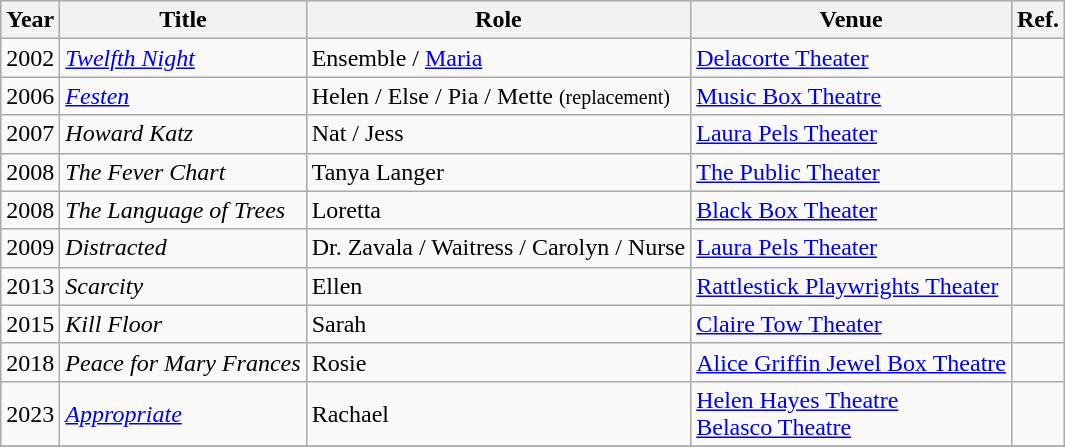<table class="wikitable unsortable">
<tr>
<th>Year</th>
<th>Title</th>
<th>Role</th>
<th>Venue</th>
<th>Ref.</th>
</tr>
<tr>
<td>2002</td>
<td><em><a href='#'>Twelfth Night</a></em></td>
<td>Ensemble / <a href='#'>Maria</a></td>
<td><a href='#'>Delacorte Theater</a></td>
<td></td>
</tr>
<tr>
<td>2006</td>
<td><em><a href='#'>Festen</a></em></td>
<td>Helen / Else / Pia / Mette <small>(replacement) </small></td>
<td><a href='#'>Music Box Theatre</a></td>
<td></td>
</tr>
<tr>
<td>2007</td>
<td><em>Howard Katz</em></td>
<td>Nat / Jess</td>
<td><a href='#'>Laura Pels Theater</a></td>
<td></td>
</tr>
<tr>
<td>2008</td>
<td><em>The Fever Chart</em></td>
<td>Tanya Langer</td>
<td><a href='#'>The Public Theater</a></td>
<td></td>
</tr>
<tr>
<td>2008</td>
<td><em>The Language of Trees</em></td>
<td>Loretta</td>
<td><a href='#'>Black Box Theater</a></td>
<td></td>
</tr>
<tr>
<td>2009</td>
<td><em>Distracted</em></td>
<td>Dr. Zavala / Waitress / Carolyn / Nurse</td>
<td><a href='#'>Laura Pels Theater</a></td>
<td></td>
</tr>
<tr>
<td>2013</td>
<td><em>Scarcity</em></td>
<td>Ellen</td>
<td><a href='#'>Rattlestick Playwrights Theater</a></td>
<td></td>
</tr>
<tr>
<td>2015</td>
<td><em>Kill Floor</em></td>
<td>Sarah</td>
<td><a href='#'>Claire Tow Theater</a></td>
<td></td>
</tr>
<tr>
<td>2018</td>
<td><em>Peace for Mary Frances</em></td>
<td>Rosie</td>
<td><a href='#'>Alice Griffin Jewel Box Theatre</a></td>
<td></td>
</tr>
<tr>
<td>2023</td>
<td><em><a href='#'>Appropriate</a></em></td>
<td>Rachael</td>
<td><a href='#'>Helen Hayes Theatre</a><br><a href='#'>Belasco Theatre</a></td>
<td></td>
</tr>
<tr>
</tr>
</table>
